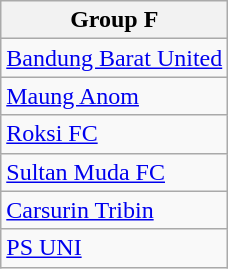<table class="wikitable">
<tr>
<th><strong>Group F</strong></th>
</tr>
<tr>
<td><a href='#'>Bandung Barat United</a></td>
</tr>
<tr>
<td><a href='#'>Maung Anom</a></td>
</tr>
<tr>
<td><a href='#'>Roksi FC</a></td>
</tr>
<tr>
<td><a href='#'>Sultan Muda FC</a></td>
</tr>
<tr>
<td><a href='#'>Carsurin Tribin</a></td>
</tr>
<tr>
<td><a href='#'>PS UNI</a></td>
</tr>
</table>
